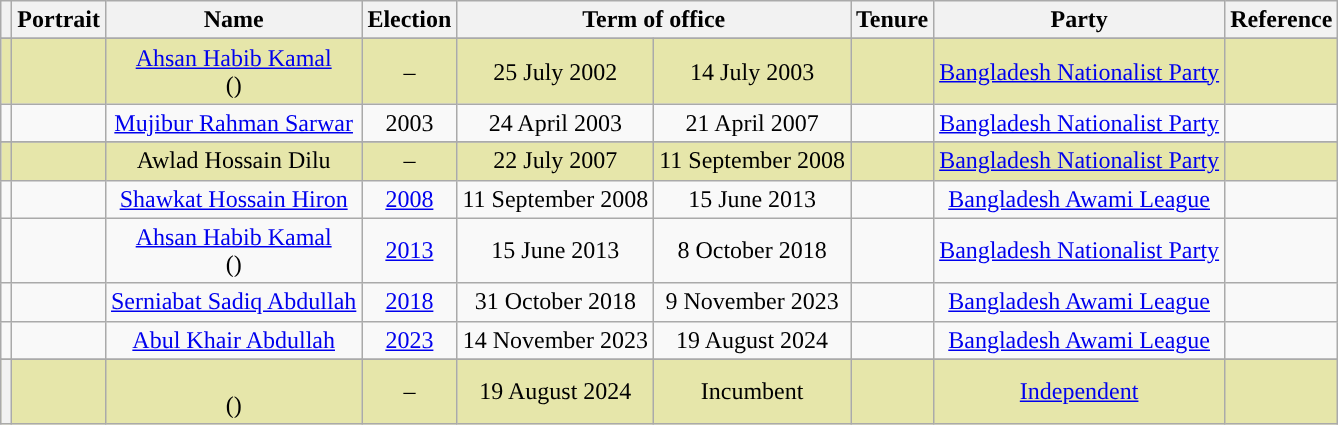<table class="wikitable" style="text-align:center">
<tr>
<th></th>
<th>Portrait</th>
<th>Name<br></th>
<th>Election</th>
<th colspan=2>Term of office</th>
<th>Tenure</th>
<th>Party</th>
<th>Reference</th>
</tr>
<tr>
</tr>
<tr style="background:#e6e6aa;">
<td bgcolor=></td>
<td align=center></td>
<td><a href='#'>Ahsan Habib Kamal</a><br> ()</td>
<td>–</td>
<td align=center>25 July 2002</td>
<td align=center>14 July 2003</td>
<td></td>
<td><a href='#'>Bangladesh Nationalist Party</a></td>
<td></td>
</tr>
<tr>
<td bgcolor=></td>
<td align=center></td>
<td><a href='#'>Mujibur Rahman Sarwar</a></td>
<td>2003</td>
<td align=center>24 April 2003</td>
<td align=center>21 April 2007</td>
<td></td>
<td><a href='#'>Bangladesh Nationalist Party</a></td>
<td></td>
</tr>
<tr>
</tr>
<tr style="background:#e6e6aa;">
<td bgcolor=></td>
<td align=center></td>
<td>Awlad Hossain Dilu</td>
<td>–</td>
<td align=center>22 July 2007</td>
<td align=center>11 September 2008</td>
<td></td>
<td><a href='#'>Bangladesh Nationalist Party</a></td>
<td></td>
</tr>
<tr>
<td bgcolor=></td>
<td align=center></td>
<td><a href='#'>Shawkat Hossain Hiron</a></td>
<td><a href='#'>2008</a></td>
<td align=center>11 September 2008</td>
<td align=center>15 June 2013</td>
<td></td>
<td><a href='#'>Bangladesh Awami League</a></td>
<td></td>
</tr>
<tr>
<td bgcolor=></td>
<td align=center></td>
<td><a href='#'>Ahsan Habib Kamal</a><br>()</td>
<td><a href='#'>2013</a></td>
<td align=center>15 June 2013</td>
<td align=center>8 October 2018</td>
<td></td>
<td><a href='#'>Bangladesh Nationalist Party</a></td>
<td></td>
</tr>
<tr>
<td bgcolor=></td>
<td align=center></td>
<td><a href='#'>Serniabat Sadiq Abdullah</a></td>
<td><a href='#'>2018</a></td>
<td align=center>31 October 2018</td>
<td align=center>9 November 2023</td>
<td></td>
<td><a href='#'>Bangladesh Awami League</a></td>
<td></td>
</tr>
<tr>
<td bgcolor=></td>
<td align=center></td>
<td><a href='#'>Abul Khair Abdullah</a></td>
<td><a href='#'>2023</a></td>
<td align=center>14 November 2023</td>
<td align=center>19 August 2024</td>
<td></td>
<td><a href='#'>Bangladesh Awami League</a></td>
<td></td>
</tr>
<tr>
</tr>
<tr style="background:#e6e6aa;">
<th style="background:"></th>
<td align=center></td>
<td> <br>()</td>
<td>–</td>
<td align=center>19 August 2024</td>
<td align=center>Incumbent</td>
<td></td>
<td><a href='#'>Independent</a></td>
<td></td>
</tr>
</table>
